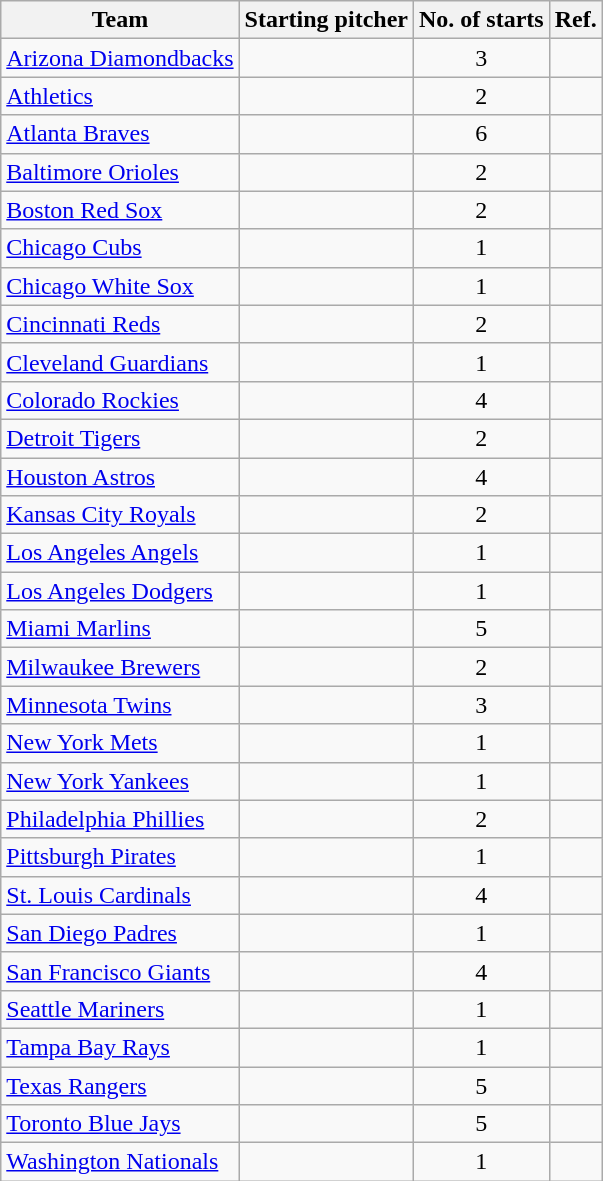<table class="wikitable sortable">
<tr>
<th class="unsortable">Team</th>
<th class="unsortable">Starting pitcher</th>
<th class="unsortable">No. of starts</th>
<th class="unsortable">Ref.</th>
</tr>
<tr>
<td><a href='#'>Arizona Diamondbacks</a></td>
<td></td>
<td align="center">3</td>
<td align="center"></td>
</tr>
<tr>
<td><a href='#'>Athletics</a></td>
<td></td>
<td align="center">2</td>
<td align="center"></td>
</tr>
<tr>
<td><a href='#'>Atlanta Braves</a></td>
<td></td>
<td align="center">6</td>
<td align="center"></td>
</tr>
<tr>
<td><a href='#'>Baltimore Orioles</a></td>
<td></td>
<td align="center">2</td>
<td align="center"></td>
</tr>
<tr>
<td><a href='#'>Boston Red Sox</a></td>
<td></td>
<td align="center">2</td>
<td align="center"></td>
</tr>
<tr>
<td><a href='#'>Chicago Cubs</a></td>
<td></td>
<td align="center">1</td>
<td align="center"></td>
</tr>
<tr>
<td><a href='#'>Chicago White Sox</a></td>
<td></td>
<td align="center">1</td>
<td align="center"></td>
</tr>
<tr>
<td><a href='#'>Cincinnati Reds</a></td>
<td></td>
<td align="center">2</td>
<td align="center"></td>
</tr>
<tr>
<td><a href='#'>Cleveland Guardians</a></td>
<td></td>
<td align="center">1</td>
<td align="center"></td>
</tr>
<tr>
<td><a href='#'>Colorado Rockies</a></td>
<td></td>
<td align="center">4</td>
<td align="center"></td>
</tr>
<tr>
<td><a href='#'>Detroit Tigers</a></td>
<td></td>
<td align="center">2</td>
<td align="center"></td>
</tr>
<tr>
<td><a href='#'>Houston Astros</a></td>
<td></td>
<td align="center">4</td>
<td align="center"></td>
</tr>
<tr>
<td><a href='#'>Kansas City Royals</a></td>
<td></td>
<td align="center">2</td>
<td align="center"></td>
</tr>
<tr>
<td><a href='#'>Los Angeles Angels</a></td>
<td></td>
<td align="center">1</td>
<td align="center"></td>
</tr>
<tr>
<td><a href='#'>Los Angeles Dodgers</a></td>
<td></td>
<td align="center">1</td>
<td align="center"></td>
</tr>
<tr>
<td><a href='#'>Miami Marlins</a></td>
<td></td>
<td align="center">5</td>
<td align="center"></td>
</tr>
<tr>
<td><a href='#'>Milwaukee Brewers</a></td>
<td></td>
<td align="center">2</td>
<td align="center"></td>
</tr>
<tr>
<td><a href='#'>Minnesota Twins</a></td>
<td></td>
<td align="center">3</td>
<td align="center"></td>
</tr>
<tr>
<td><a href='#'>New York Mets</a></td>
<td></td>
<td align="center">1</td>
<td align="center"></td>
</tr>
<tr>
<td><a href='#'>New York Yankees</a></td>
<td></td>
<td align="center">1</td>
<td align="center"></td>
</tr>
<tr>
<td><a href='#'>Philadelphia Phillies</a></td>
<td></td>
<td align="center">2</td>
<td align="center"></td>
</tr>
<tr>
<td><a href='#'>Pittsburgh Pirates</a></td>
<td></td>
<td align="center">1</td>
<td align="center"></td>
</tr>
<tr>
<td><a href='#'>St. Louis Cardinals</a></td>
<td></td>
<td align="center">4</td>
<td align="center"></td>
</tr>
<tr>
<td><a href='#'>San Diego Padres</a></td>
<td></td>
<td align="center">1</td>
<td align="center"></td>
</tr>
<tr>
<td><a href='#'>San Francisco Giants</a></td>
<td></td>
<td align="center">4</td>
<td align="center"></td>
</tr>
<tr>
<td><a href='#'>Seattle Mariners</a></td>
<td></td>
<td align="center">1</td>
<td align="center"></td>
</tr>
<tr>
<td><a href='#'>Tampa Bay Rays</a></td>
<td></td>
<td align="center">1</td>
<td align="center"></td>
</tr>
<tr>
<td><a href='#'>Texas Rangers</a></td>
<td></td>
<td align="center">5</td>
<td align="center"></td>
</tr>
<tr>
<td><a href='#'>Toronto Blue Jays</a></td>
<td></td>
<td align="center">5</td>
<td align="center"></td>
</tr>
<tr>
<td><a href='#'>Washington Nationals</a></td>
<td></td>
<td align="center">1</td>
<td align="center"></td>
</tr>
</table>
